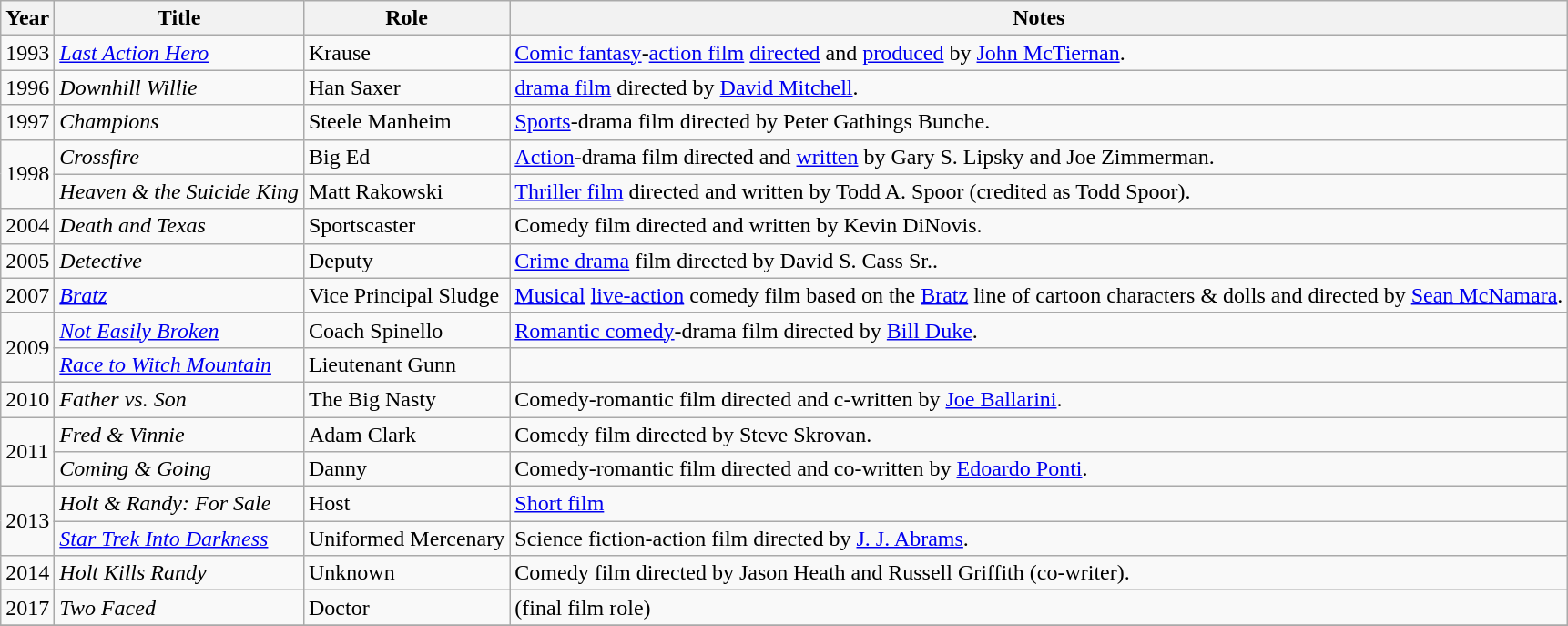<table class="wikitable sortable">
<tr 1997: Starshp Troopers>
<th>Year</th>
<th>Title</th>
<th>Role</th>
<th>Notes</th>
</tr>
<tr>
<td>1993</td>
<td><em><a href='#'>Last Action Hero</a></em></td>
<td>Krause</td>
<td><a href='#'>Comic fantasy</a>-<a href='#'>action film</a> <a href='#'>directed</a> and <a href='#'>produced</a> by <a href='#'>John McTiernan</a>.</td>
</tr>
<tr>
<td>1996</td>
<td><em>Downhill Willie</em></td>
<td>Han Saxer</td>
<td><a href='#'>drama film</a> directed by <a href='#'>David Mitchell</a>.</td>
</tr>
<tr>
<td>1997</td>
<td><em>Champions</em></td>
<td>Steele Manheim</td>
<td><a href='#'>Sports</a>-drama film directed by Peter Gathings Bunche.</td>
</tr>
<tr>
<td rowspan="2">1998</td>
<td><em>Crossfire</em></td>
<td>Big Ed</td>
<td><a href='#'>Action</a>-drama film directed and <a href='#'>written</a> by Gary S. Lipsky and  Joe Zimmerman.</td>
</tr>
<tr>
<td><em>Heaven & the Suicide King</em></td>
<td>Matt Rakowski</td>
<td><a href='#'>Thriller film</a> directed and written by Todd A. Spoor (credited as Todd Spoor).</td>
</tr>
<tr>
<td>2004</td>
<td><em>Death and Texas</em></td>
<td>Sportscaster</td>
<td>Comedy film directed and written by Kevin DiNovis.</td>
</tr>
<tr>
<td>2005</td>
<td><em>Detective</em></td>
<td>Deputy</td>
<td><a href='#'>Crime drama</a> film directed by David S. Cass Sr..</td>
</tr>
<tr>
<td>2007</td>
<td><em><a href='#'>Bratz</a></em></td>
<td>Vice Principal Sludge</td>
<td><a href='#'>Musical</a> <a href='#'>live-action</a> comedy film based on the <a href='#'>Bratz</a> line of cartoon characters & dolls and directed by <a href='#'>Sean McNamara</a>.</td>
</tr>
<tr>
<td rowspan="2">2009</td>
<td><em><a href='#'>Not Easily Broken</a></em></td>
<td>Coach Spinello</td>
<td><a href='#'>Romantic comedy</a>-drama film directed by <a href='#'>Bill Duke</a>.</td>
</tr>
<tr>
<td><em><a href='#'>Race to Witch Mountain</a></em></td>
<td>Lieutenant Gunn</td>
<td></td>
</tr>
<tr>
<td>2010</td>
<td><em>Father vs. Son</em></td>
<td>The Big Nasty</td>
<td>Comedy-romantic film directed and c-written by <a href='#'>Joe Ballarini</a>.</td>
</tr>
<tr>
<td rowspan="2">2011</td>
<td><em>Fred & Vinnie</em></td>
<td>Adam Clark</td>
<td>Comedy film directed by Steve Skrovan.</td>
</tr>
<tr>
<td><em>Coming & Going</em></td>
<td>Danny</td>
<td>Comedy-romantic film directed and co-written by <a href='#'>Edoardo Ponti</a>.</td>
</tr>
<tr>
<td rowspan="2">2013</td>
<td><em>Holt & Randy: For Sale</em></td>
<td>Host</td>
<td><a href='#'>Short film</a></td>
</tr>
<tr>
<td><em><a href='#'>Star Trek Into Darkness</a></em></td>
<td>Uniformed Mercenary</td>
<td>Science fiction-action film directed by <a href='#'>J. J. Abrams</a>.</td>
</tr>
<tr>
<td>2014</td>
<td><em>Holt Kills Randy</em></td>
<td>Unknown</td>
<td>Comedy film directed by Jason Heath and Russell Griffith (co-writer).</td>
</tr>
<tr>
<td>2017</td>
<td><em>Two Faced</em></td>
<td>Doctor</td>
<td>(final film role)</td>
</tr>
<tr>
</tr>
</table>
